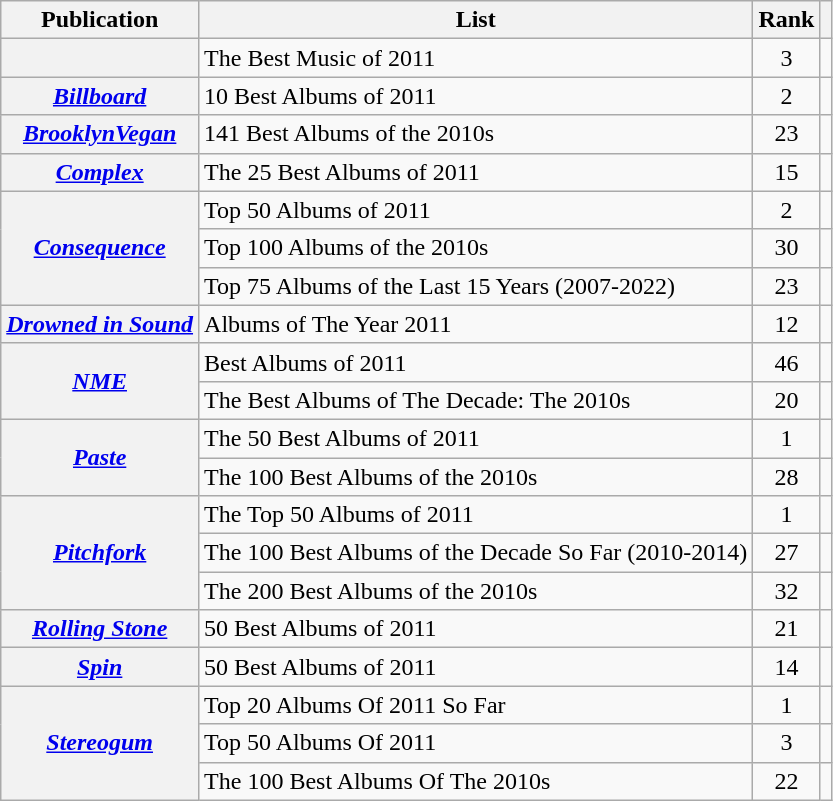<table class="wikitable sortable plainrowheaders" style="text-align:center" margin:0;">
<tr>
<th scope="col">Publication</th>
<th scope="col" class="unsortable">List</th>
<th scope="col" data-sort-type="number">Rank</th>
<th scope="col" class="unsortable"></th>
</tr>
<tr>
<th scope="row"></th>
<td align="left">The Best Music of 2011</td>
<td>3</td>
<td></td>
</tr>
<tr>
<th scope="row"><em><a href='#'>Billboard</a></em></th>
<td align="left">10 Best Albums of 2011</td>
<td>2</td>
<td></td>
</tr>
<tr>
<th scope="row"><em><a href='#'>BrooklynVegan</a></em></th>
<td align="left">141 Best Albums of the 2010s</td>
<td>23</td>
<td></td>
</tr>
<tr>
<th scope="row"><em><a href='#'>Complex</a></em></th>
<td align="left">The 25 Best Albums of 2011</td>
<td>15</td>
<td></td>
</tr>
<tr>
<th rowspan="3" scope="row"><em><a href='#'>Consequence</a></em></th>
<td align="left">Top 50 Albums of 2011</td>
<td>2</td>
<td></td>
</tr>
<tr>
<td align="left">Top 100 Albums of the 2010s</td>
<td>30</td>
<td></td>
</tr>
<tr>
<td align="left">Top 75 Albums of the Last 15 Years (2007-2022)</td>
<td>23</td>
<td></td>
</tr>
<tr>
<th scope="row"><em><a href='#'>Drowned in Sound</a></em></th>
<td align="left">Albums of The Year 2011</td>
<td>12</td>
<td></td>
</tr>
<tr>
<th scope="row" rowspan="2"><em><a href='#'>NME</a></em></th>
<td align="left">Best Albums of 2011</td>
<td>46</td>
<td></td>
</tr>
<tr>
<td align="left">The Best Albums of The Decade: The 2010s</td>
<td>20</td>
<td></td>
</tr>
<tr>
<th rowspan="2" scope="row"><em><a href='#'>Paste</a></em></th>
<td align="left">The 50 Best Albums of 2011</td>
<td>1</td>
<td></td>
</tr>
<tr>
<td align="left">The 100 Best Albums of the 2010s</td>
<td>28</td>
<td></td>
</tr>
<tr>
<th rowspan="3" scope="row"><em><a href='#'>Pitchfork</a></em></th>
<td align="left">The Top 50 Albums of 2011</td>
<td>1</td>
<td></td>
</tr>
<tr>
<td align="left">The 100 Best Albums of the Decade So Far (2010-2014)</td>
<td>27</td>
<td></td>
</tr>
<tr>
<td align="left">The 200 Best Albums of the 2010s</td>
<td>32</td>
<td></td>
</tr>
<tr>
<th scope="row"><em><a href='#'>Rolling Stone</a></em></th>
<td align="left">50 Best Albums of 2011</td>
<td>21</td>
<td></td>
</tr>
<tr>
<th scope="row"><em><a href='#'>Spin</a></em></th>
<td align="left">50 Best Albums of 2011</td>
<td>14</td>
<td></td>
</tr>
<tr>
<th scope="row" rowspan="3"><em><a href='#'>Stereogum</a></em></th>
<td align="left">Top 20 Albums Of 2011 So Far</td>
<td>1</td>
<td></td>
</tr>
<tr>
<td align="left">Top 50 Albums Of 2011</td>
<td>3</td>
<td></td>
</tr>
<tr>
<td align="left">The 100 Best Albums Of The 2010s</td>
<td>22</td>
<td></td>
</tr>
</table>
